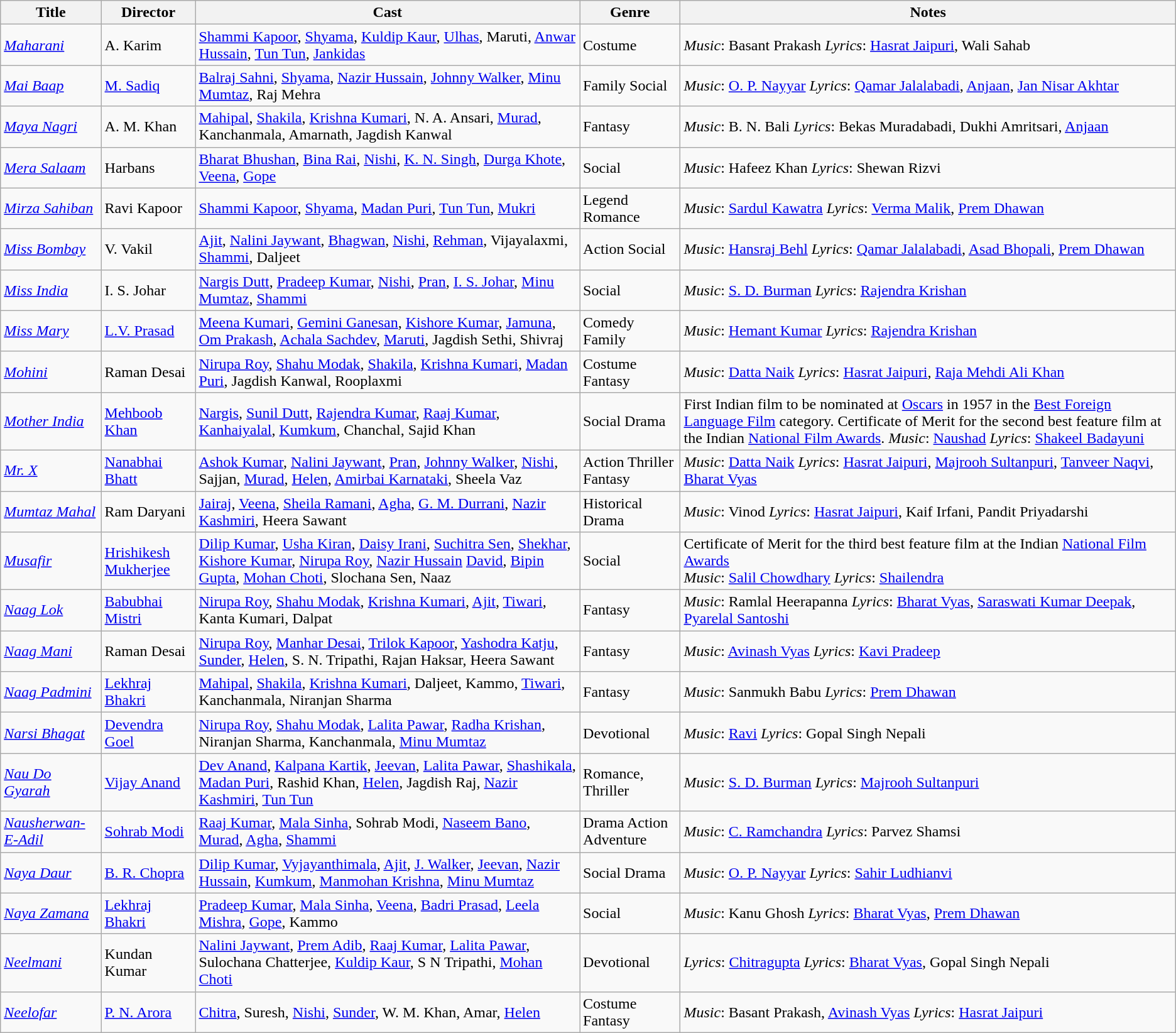<table class="wikitable">
<tr>
<th>Title</th>
<th>Director</th>
<th>Cast</th>
<th>Genre</th>
<th>Notes</th>
</tr>
<tr>
<td><em><a href='#'>Maharani</a></em></td>
<td>A. Karim</td>
<td><a href='#'>Shammi Kapoor</a>, <a href='#'>Shyama</a>, <a href='#'>Kuldip Kaur</a>, <a href='#'>Ulhas</a>, Maruti, <a href='#'>Anwar Hussain</a>, <a href='#'>Tun Tun</a>, <a href='#'>Jankidas</a></td>
<td>Costume</td>
<td><em>Music</em>: Basant Prakash <em>Lyrics</em>: <a href='#'>Hasrat Jaipuri</a>, Wali Sahab</td>
</tr>
<tr>
<td><em><a href='#'>Mai Baap</a></em></td>
<td><a href='#'>M. Sadiq</a></td>
<td><a href='#'>Balraj Sahni</a>, <a href='#'>Shyama</a>, <a href='#'>Nazir Hussain</a>, <a href='#'>Johnny Walker</a>, <a href='#'>Minu Mumtaz</a>, Raj Mehra</td>
<td>Family Social</td>
<td><em>Music</em>: <a href='#'>O. P. Nayyar</a> <em>Lyrics</em>: <a href='#'>Qamar Jalalabadi</a>, <a href='#'>Anjaan</a>, <a href='#'>Jan Nisar Akhtar</a></td>
</tr>
<tr>
<td><em><a href='#'>Maya Nagri</a></em></td>
<td>A. M. Khan</td>
<td><a href='#'>Mahipal</a>, <a href='#'>Shakila</a>, <a href='#'>Krishna Kumari</a>, N. A. Ansari, <a href='#'>Murad</a>, Kanchanmala, Amarnath, Jagdish Kanwal</td>
<td>Fantasy</td>
<td><em>Music</em>: B. N. Bali <em>Lyrics</em>: Bekas Muradabadi, Dukhi Amritsari, <a href='#'>Anjaan</a></td>
</tr>
<tr>
<td><em><a href='#'>Mera Salaam</a></em></td>
<td>Harbans</td>
<td><a href='#'>Bharat Bhushan</a>, <a href='#'>Bina Rai</a>, <a href='#'>Nishi</a>, <a href='#'>K. N. Singh</a>, <a href='#'>Durga Khote</a>, <a href='#'>Veena</a>, <a href='#'>Gope</a></td>
<td>Social</td>
<td><em>Music</em>: Hafeez Khan <em>Lyrics</em>: Shewan Rizvi</td>
</tr>
<tr>
<td><em><a href='#'>Mirza Sahiban</a></em></td>
<td>Ravi Kapoor</td>
<td><a href='#'>Shammi Kapoor</a>, <a href='#'>Shyama</a>, <a href='#'>Madan Puri</a>, <a href='#'>Tun Tun</a>, <a href='#'>Mukri</a></td>
<td>Legend Romance</td>
<td><em>Music</em>: <a href='#'>Sardul Kawatra</a> <em>Lyrics</em>: <a href='#'>Verma Malik</a>, <a href='#'>Prem Dhawan</a></td>
</tr>
<tr>
<td><em><a href='#'>Miss Bombay</a></em></td>
<td>V. Vakil</td>
<td><a href='#'>Ajit</a>, <a href='#'>Nalini Jaywant</a>, <a href='#'>Bhagwan</a>, <a href='#'>Nishi</a>, <a href='#'>Rehman</a>, Vijayalaxmi, <a href='#'>Shammi</a>, Daljeet</td>
<td>Action Social</td>
<td><em>Music</em>: <a href='#'>Hansraj Behl</a> <em>Lyrics</em>: <a href='#'>Qamar Jalalabadi</a>, <a href='#'>Asad Bhopali</a>, <a href='#'>Prem Dhawan</a></td>
</tr>
<tr>
<td><em><a href='#'>Miss India</a></em></td>
<td>I. S. Johar</td>
<td><a href='#'>Nargis Dutt</a>, <a href='#'>Pradeep Kumar</a>, <a href='#'>Nishi</a>, <a href='#'>Pran</a>, <a href='#'>I. S. Johar</a>, <a href='#'>Minu Mumtaz</a>, <a href='#'>Shammi</a></td>
<td>Social</td>
<td><em>Music</em>: <a href='#'>S. D. Burman</a> <em>Lyrics</em>: <a href='#'>Rajendra Krishan</a></td>
</tr>
<tr>
<td><em><a href='#'>Miss Mary</a></em></td>
<td><a href='#'>L.V. Prasad</a></td>
<td><a href='#'>Meena Kumari</a>, <a href='#'>Gemini Ganesan</a>, <a href='#'>Kishore Kumar</a>, <a href='#'>Jamuna</a>, <a href='#'>Om Prakash</a>, <a href='#'>Achala Sachdev</a>, <a href='#'>Maruti</a>, Jagdish Sethi, Shivraj</td>
<td>Comedy Family</td>
<td><em>Music</em>: <a href='#'>Hemant Kumar</a> <em>Lyrics</em>: <a href='#'>Rajendra Krishan</a></td>
</tr>
<tr>
<td><em><a href='#'>Mohini</a></em></td>
<td>Raman Desai</td>
<td><a href='#'>Nirupa Roy</a>, <a href='#'>Shahu Modak</a>, <a href='#'>Shakila</a>, <a href='#'>Krishna Kumari</a>, <a href='#'>Madan Puri</a>, Jagdish Kanwal, Rooplaxmi</td>
<td>Costume Fantasy</td>
<td><em>Music</em>: <a href='#'>Datta Naik</a> <em>Lyrics</em>: <a href='#'>Hasrat Jaipuri</a>, <a href='#'>Raja Mehdi Ali Khan</a></td>
</tr>
<tr>
<td><em><a href='#'>Mother India</a></em></td>
<td><a href='#'>Mehboob Khan</a></td>
<td><a href='#'>Nargis</a>, <a href='#'>Sunil Dutt</a>, <a href='#'>Rajendra Kumar</a>, <a href='#'>Raaj Kumar</a>, <a href='#'>Kanhaiyalal</a>, <a href='#'>Kumkum</a>, Chanchal, Sajid Khan</td>
<td>Social Drama</td>
<td>First Indian film to be nominated at <a href='#'>Oscars</a> in 1957 in the <a href='#'>Best Foreign Language Film</a> category. Certificate of Merit for the second best feature film at the Indian <a href='#'>National Film Awards</a>. <em>Music</em>: <a href='#'>Naushad</a> <em>Lyrics</em>: <a href='#'>Shakeel Badayuni</a></td>
</tr>
<tr>
<td><em><a href='#'>Mr. X</a></em></td>
<td><a href='#'>Nanabhai Bhatt</a></td>
<td><a href='#'>Ashok Kumar</a>, <a href='#'>Nalini Jaywant</a>, <a href='#'>Pran</a>, <a href='#'>Johnny Walker</a>, <a href='#'>Nishi</a>, Sajjan, <a href='#'>Murad</a>, <a href='#'>Helen</a>, <a href='#'>Amirbai Karnataki</a>, Sheela Vaz</td>
<td>Action Thriller Fantasy</td>
<td><em>Music</em>: <a href='#'>Datta Naik</a> <em>Lyrics</em>: <a href='#'>Hasrat Jaipuri</a>, <a href='#'>Majrooh Sultanpuri</a>, <a href='#'>Tanveer Naqvi</a>, <a href='#'>Bharat Vyas</a></td>
</tr>
<tr>
<td><em><a href='#'>Mumtaz Mahal</a></em></td>
<td>Ram Daryani</td>
<td><a href='#'>Jairaj</a>, <a href='#'>Veena</a>, <a href='#'>Sheila Ramani</a>, <a href='#'>Agha</a>, <a href='#'>G. M. Durrani</a>, <a href='#'>Nazir Kashmiri</a>, Heera Sawant</td>
<td>Historical Drama</td>
<td><em>Music</em>: Vinod <em>Lyrics</em>: <a href='#'>Hasrat Jaipuri</a>, Kaif Irfani, Pandit Priyadarshi</td>
</tr>
<tr>
<td><em><a href='#'>Musafir</a></em></td>
<td><a href='#'>Hrishikesh Mukherjee</a></td>
<td><a href='#'>Dilip Kumar</a>, <a href='#'>Usha Kiran</a>, <a href='#'>Daisy Irani</a>, <a href='#'>Suchitra Sen</a>, <a href='#'>Shekhar</a>, <a href='#'>Kishore Kumar</a>, <a href='#'>Nirupa Roy</a>, <a href='#'>Nazir Hussain</a> <a href='#'>David</a>, <a href='#'>Bipin Gupta</a>, <a href='#'>Mohan Choti</a>, Slochana Sen, Naaz</td>
<td>Social</td>
<td>Certificate of Merit for the third best feature film at the Indian <a href='#'>National Film Awards</a><br><em>Music</em>: <a href='#'>Salil Chowdhary</a> <em>Lyrics</em>: <a href='#'>Shailendra</a></td>
</tr>
<tr>
<td><em><a href='#'>Naag Lok</a></em></td>
<td><a href='#'>Babubhai Mistri</a></td>
<td><a href='#'>Nirupa Roy</a>, <a href='#'>Shahu Modak</a>, <a href='#'>Krishna Kumari</a>, <a href='#'>Ajit</a>, <a href='#'>Tiwari</a>, Kanta Kumari, Dalpat</td>
<td>Fantasy</td>
<td><em>Music</em>: Ramlal Heerapanna <em>Lyrics</em>: <a href='#'>Bharat Vyas</a>, <a href='#'>Saraswati Kumar Deepak</a>, <a href='#'>Pyarelal Santoshi</a></td>
</tr>
<tr>
<td><em><a href='#'>Naag Mani</a></em></td>
<td>Raman Desai</td>
<td><a href='#'>Nirupa Roy</a>, <a href='#'>Manhar Desai</a>, <a href='#'>Trilok Kapoor</a>, <a href='#'>Yashodra Katju</a>, <a href='#'>Sunder</a>, <a href='#'>Helen</a>, S. N. Tripathi, Rajan Haksar, Heera Sawant</td>
<td>Fantasy</td>
<td><em>Music</em>: <a href='#'>Avinash Vyas</a> <em>Lyrics</em>: <a href='#'>Kavi Pradeep</a></td>
</tr>
<tr>
<td><em><a href='#'>Naag Padmini</a></em></td>
<td><a href='#'>Lekhraj Bhakri</a></td>
<td><a href='#'>Mahipal</a>, <a href='#'>Shakila</a>, <a href='#'>Krishna Kumari</a>, Daljeet, Kammo, <a href='#'>Tiwari</a>, Kanchanmala, Niranjan Sharma</td>
<td>Fantasy</td>
<td><em>Music</em>: Sanmukh Babu <em>Lyrics</em>: <a href='#'>Prem Dhawan</a></td>
</tr>
<tr>
<td><em><a href='#'>Narsi Bhagat</a></em></td>
<td><a href='#'>Devendra Goel</a></td>
<td><a href='#'>Nirupa Roy</a>, <a href='#'>Shahu Modak</a>, <a href='#'>Lalita Pawar</a>, <a href='#'>Radha Krishan</a>, Niranjan Sharma, Kanchanmala, <a href='#'>Minu Mumtaz</a></td>
<td>Devotional</td>
<td><em>Music</em>: <a href='#'>Ravi</a> <em>Lyrics</em>: Gopal Singh Nepali</td>
</tr>
<tr>
<td><em><a href='#'>Nau Do Gyarah</a></em></td>
<td><a href='#'>Vijay Anand</a></td>
<td><a href='#'>Dev Anand</a>, <a href='#'>Kalpana Kartik</a>, <a href='#'>Jeevan</a>, <a href='#'>Lalita Pawar</a>, <a href='#'>Shashikala</a>, <a href='#'>Madan Puri</a>, Rashid Khan, <a href='#'>Helen</a>, Jagdish Raj, <a href='#'>Nazir Kashmiri</a>, <a href='#'>Tun Tun</a></td>
<td>Romance, Thriller</td>
<td><em>Music</em>: <a href='#'>S. D. Burman</a> <em>Lyrics</em>: <a href='#'>Majrooh Sultanpuri</a></td>
</tr>
<tr>
<td><em><a href='#'>Nausherwan-E-Adil</a></em></td>
<td><a href='#'>Sohrab Modi</a></td>
<td><a href='#'>Raaj Kumar</a>, <a href='#'>Mala Sinha</a>, Sohrab Modi, <a href='#'>Naseem Bano</a>, <a href='#'>Murad</a>, <a href='#'>Agha</a>, <a href='#'>Shammi</a></td>
<td>Drama Action Adventure</td>
<td><em>Music</em>: <a href='#'>C. Ramchandra</a> <em>Lyrics</em>: Parvez Shamsi</td>
</tr>
<tr>
<td><em><a href='#'>Naya Daur</a></em></td>
<td><a href='#'>B. R. Chopra</a></td>
<td><a href='#'>Dilip Kumar</a>, <a href='#'>Vyjayanthimala</a>, <a href='#'>Ajit</a>, <a href='#'>J. Walker</a>, <a href='#'>Jeevan</a>, <a href='#'>Nazir Hussain</a>, <a href='#'>Kumkum</a>, <a href='#'>Manmohan Krishna</a>, <a href='#'>Minu Mumtaz</a></td>
<td>Social Drama</td>
<td><em>Music</em>: <a href='#'>O. P. Nayyar</a> <em>Lyrics</em>: <a href='#'>Sahir Ludhianvi</a></td>
</tr>
<tr>
<td><em><a href='#'>Naya Zamana</a></em></td>
<td><a href='#'>Lekhraj Bhakri</a></td>
<td><a href='#'>Pradeep Kumar</a>, <a href='#'>Mala Sinha</a>, <a href='#'>Veena</a>, <a href='#'>Badri Prasad</a>, <a href='#'>Leela Mishra</a>, <a href='#'>Gope</a>, Kammo</td>
<td>Social</td>
<td><em>Music</em>: Kanu Ghosh <em>Lyrics</em>: <a href='#'>Bharat Vyas</a>, <a href='#'>Prem Dhawan</a></td>
</tr>
<tr>
<td><em><a href='#'>Neelmani</a></em></td>
<td>Kundan Kumar</td>
<td><a href='#'>Nalini Jaywant</a>, <a href='#'>Prem Adib</a>, <a href='#'>Raaj Kumar</a>, <a href='#'>Lalita Pawar</a>, Sulochana Chatterjee, <a href='#'>Kuldip Kaur</a>, S N Tripathi, <a href='#'>Mohan Choti</a></td>
<td>Devotional</td>
<td><em>Lyrics</em>: <a href='#'>Chitragupta</a> <em>Lyrics</em>: <a href='#'>Bharat Vyas</a>, Gopal Singh Nepali</td>
</tr>
<tr>
<td><em><a href='#'>Neelofar</a></em></td>
<td><a href='#'>P. N. Arora</a></td>
<td><a href='#'>Chitra</a>, Suresh, <a href='#'>Nishi</a>, <a href='#'>Sunder</a>, W. M. Khan, Amar, <a href='#'>Helen</a></td>
<td>Costume Fantasy</td>
<td><em>Music</em>: Basant Prakash, <a href='#'>Avinash Vyas</a> <em>Lyrics</em>: <a href='#'>Hasrat Jaipuri</a></td>
</tr>
</table>
